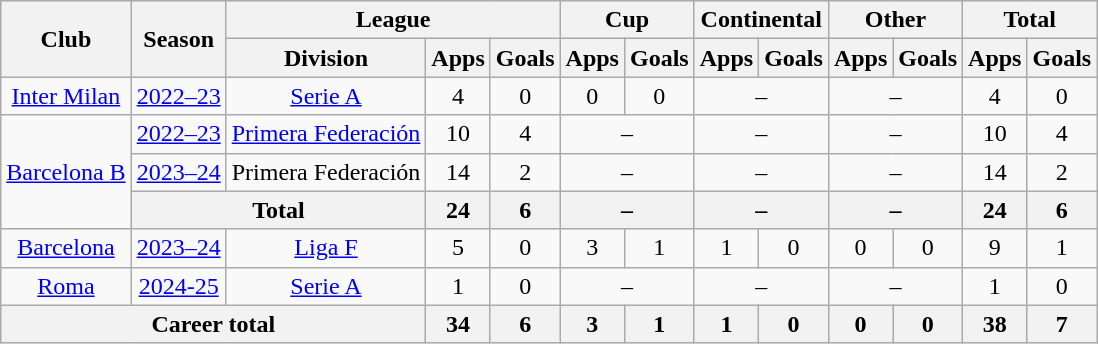<table class=wikitable style=text-align:center>
<tr>
<th rowspan="2">Club</th>
<th rowspan="2">Season</th>
<th colspan="3">League</th>
<th colspan="2">Cup</th>
<th colspan="2">Continental</th>
<th colspan="2">Other</th>
<th colspan="2">Total</th>
</tr>
<tr>
<th>Division</th>
<th>Apps</th>
<th>Goals</th>
<th>Apps</th>
<th>Goals</th>
<th>Apps</th>
<th>Goals</th>
<th>Apps</th>
<th>Goals</th>
<th>Apps</th>
<th>Goals</th>
</tr>
<tr>
<td><a href='#'>Inter Milan</a></td>
<td><a href='#'>2022–23</a></td>
<td><a href='#'>Serie A</a></td>
<td>4</td>
<td>0</td>
<td>0</td>
<td>0</td>
<td colspan="2">–</td>
<td colspan="2">–</td>
<td>4</td>
<td>0</td>
</tr>
<tr>
<td rowspan="3"><a href='#'>Barcelona B</a></td>
<td><a href='#'>2022–23</a></td>
<td><a href='#'>Primera Federación</a></td>
<td>10</td>
<td>4</td>
<td colspan="2">–</td>
<td colspan="2">–</td>
<td colspan="2">–</td>
<td>10</td>
<td>4</td>
</tr>
<tr>
<td><a href='#'>2023–24</a></td>
<td>Primera Federación</td>
<td>14</td>
<td>2</td>
<td colspan="2">–</td>
<td colspan="2">–</td>
<td colspan="2">–</td>
<td>14</td>
<td>2</td>
</tr>
<tr>
<th colspan="2">Total</th>
<th>24</th>
<th>6</th>
<th colspan="2">–</th>
<th colspan="2">–</th>
<th colspan="2">–</th>
<th>24</th>
<th>6</th>
</tr>
<tr>
<td><a href='#'>Barcelona</a></td>
<td><a href='#'>2023–24</a></td>
<td><a href='#'>Liga F</a></td>
<td>5</td>
<td>0</td>
<td>3</td>
<td>1</td>
<td>1</td>
<td>0</td>
<td>0</td>
<td>0</td>
<td>9</td>
<td>1</td>
</tr>
<tr>
<td><a href='#'>Roma</a></td>
<td><a href='#'>2024-25</a></td>
<td><a href='#'>Serie A</a></td>
<td>1</td>
<td>0</td>
<td colspan="2">–</td>
<td colspan="2">–</td>
<td colspan="2">–</td>
<td>1</td>
<td>0</td>
</tr>
<tr>
<th colspan="3">Career total</th>
<th>34</th>
<th>6</th>
<th>3</th>
<th>1</th>
<th>1</th>
<th>0</th>
<th>0</th>
<th>0</th>
<th>38</th>
<th>7</th>
</tr>
</table>
